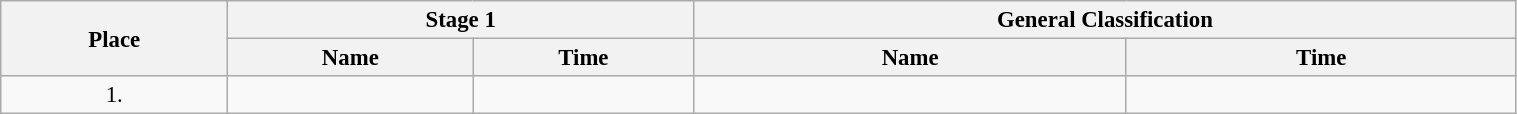<table class="wikitable"  style="font-size:95%; width:80%;">
<tr>
<th rowspan="2">Place</th>
<th colspan="2">Stage 1</th>
<th colspan="2">General Classification</th>
</tr>
<tr>
<th>Name</th>
<th>Time</th>
<th>Name</th>
<th>Time</th>
</tr>
<tr>
<td style="text-align:center;">1.</td>
<td></td>
<td></td>
<td></td>
<td></td>
</tr>
</table>
